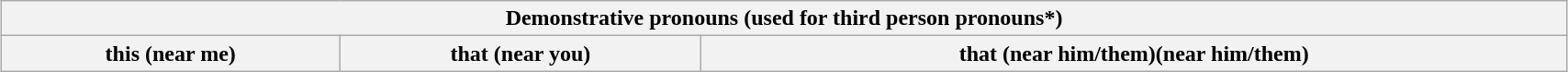<table class="wikitable" style="margin:auto; width:90%; margin:auto; width:90%">
<tr>
<th colspan="3">Demonstrative pronouns (used for third person pronouns*)</th>
</tr>
<tr>
<th>this (near me)</th>
<th>that (near you)</th>
<th>that  (near him/them)(near him/them)</th>
</tr>
</table>
